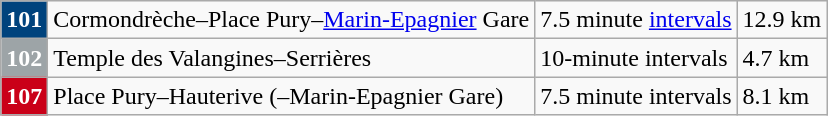<table class="wikitable">
<tr>
<th style="color: white; background-color: #00437D">101</th>
<td>Cormondrèche–Place Pury–<a href='#'>Marin-Epagnier</a> Gare</td>
<td>7.5 minute <a href='#'>intervals</a></td>
<td>12.9 km</td>
</tr>
<tr>
<th style="color: white; background-color: #9DA4A7">102</th>
<td>Temple des Valangines–Serrières</td>
<td>10-minute intervals</td>
<td>4.7 km</td>
</tr>
<tr>
<th style="color: white; background-color: #CA0018">107</th>
<td>Place Pury–Hauterive (–Marin-Epagnier Gare)</td>
<td>7.5 minute intervals</td>
<td>8.1 km</td>
</tr>
</table>
